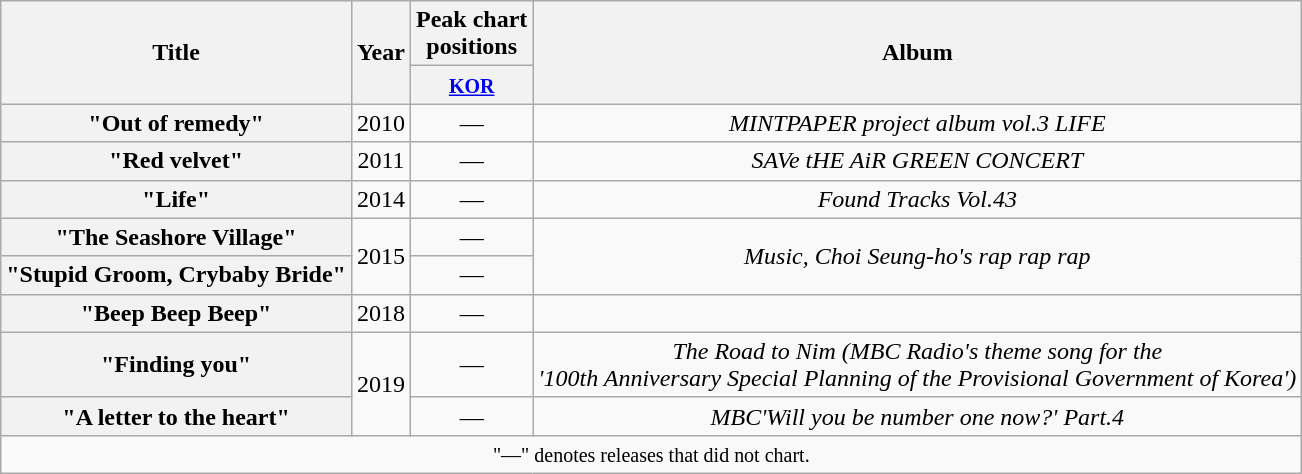<table class="wikitable plainrowheaders" style="text-align:center;">
<tr>
<th scope="col" rowspan="2">Title</th>
<th scope="col" rowspan="2">Year</th>
<th scope="col" colspan="1">Peak chart <br> positions</th>
<th scope="col" rowspan="2">Album</th>
</tr>
<tr>
<th><small><a href='#'>KOR</a></small><br></th>
</tr>
<tr>
<th scope="row">"Out of remedy" </th>
<td>2010</td>
<td>—</td>
<td><em>MINTPAPER project album vol.3 LIFE</em></td>
</tr>
<tr>
<th scope="row">"Red velvet"</th>
<td>2011</td>
<td>—</td>
<td><em>SAVe tHE AiR GREEN CONCERT</em></td>
</tr>
<tr>
<th scope="row">"Life" </th>
<td>2014</td>
<td>—</td>
<td><em>Found Tracks Vol.43</em></td>
</tr>
<tr>
<th scope="row">"The Seashore Village" </th>
<td rowspan="2">2015</td>
<td>—</td>
<td rowspan="2"><em>Music, Choi Seung-ho's rap rap rap</em></td>
</tr>
<tr>
<th scope="row">"Stupid Groom, Crybaby Bride" </th>
<td>—</td>
</tr>
<tr>
<th scope="row">"Beep Beep Beep" </th>
<td>2018</td>
<td>—</td>
<td></td>
</tr>
<tr>
<th scope="row">"Finding you" </th>
<td rowspan="2">2019</td>
<td>—</td>
<td><em>The Road to Nim (MBC Radio's theme song for the <br>'100th Anniversary Special Planning of the Provisional Government of Korea')</em></td>
</tr>
<tr>
<th scope="row">"A letter to the heart" </th>
<td>—</td>
<td><em>MBC'Will you be number one now?' Part.4</em></td>
</tr>
<tr>
<td colspan="5" align="center"><small>"—" denotes releases that did not chart.</small></td>
</tr>
</table>
